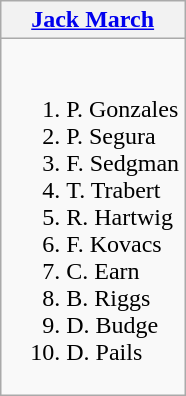<table class="wikitable">
<tr>
<th><a href='#'>Jack March</a></th>
</tr>
<tr style="vertical-align: top;">
<td style="white-space: nowrap;"><br><ol><li> P. Gonzales</li><li> P. Segura</li><li> F. Sedgman</li><li> T. Trabert</li><li> R. Hartwig</li><li> F. Kovacs</li><li> C. Earn</li><li> B. Riggs</li><li> D. Budge</li><li> D. Pails</li></ol></td>
</tr>
</table>
